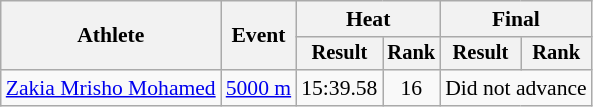<table class="wikitable" style="font-size:90%">
<tr>
<th rowspan="2">Athlete</th>
<th rowspan="2">Event</th>
<th colspan="2">Heat</th>
<th colspan="2">Final</th>
</tr>
<tr style="font-size:95%">
<th>Result</th>
<th>Rank</th>
<th>Result</th>
<th>Rank</th>
</tr>
<tr align=center>
<td align=left><a href='#'>Zakia Mrisho Mohamed</a></td>
<td align=left><a href='#'>5000 m</a></td>
<td>15:39.58</td>
<td>16</td>
<td colspan=2>Did not advance</td>
</tr>
</table>
